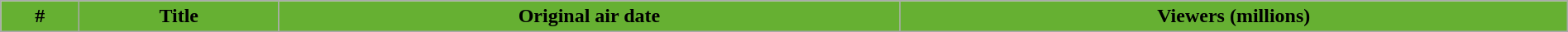<table class="wikitable plainrowheaders" style="width:100%; background:#FFFFFF;">
<tr>
<th style="background-color:#66B032;">#</th>
<th style="background-color:#66B032;">Title</th>
<th style="background-color:#66B032;">Original air date</th>
<th style="background-color:#66B032;">Viewers (millions)<br>






</th>
</tr>
</table>
